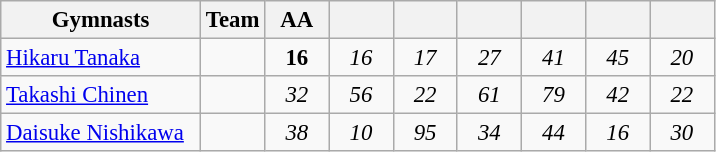<table class="wikitable sortable collapsible autocollapse plainrowheaders" style="text-align:center; font-size:95%;">
<tr>
<th width=28% class=unsortable>Gymnasts</th>
<th width=9% class=unsortable>Team</th>
<th width=9% class=unsortable>AA</th>
<th width=9% class=unsortable></th>
<th width=9% class=unsortable></th>
<th width=9% class=unsortable></th>
<th width=9% class=unsortable></th>
<th width=9% class=unsortable></th>
<th width=9% class=unsortable></th>
</tr>
<tr>
<td align=left><a href='#'>Hikaru Tanaka</a></td>
<td></td>
<td><strong>16</strong></td>
<td><em>16</em></td>
<td><em>17</em></td>
<td><em>27</em></td>
<td><em>41</em></td>
<td><em>45</em></td>
<td><em>20</em></td>
</tr>
<tr>
<td align=left><a href='#'>Takashi Chinen</a></td>
<td></td>
<td><em>32</em></td>
<td><em>56</em></td>
<td><em>22</em></td>
<td><em>61</em></td>
<td><em>79</em></td>
<td><em>42</em></td>
<td><em>22</em></td>
</tr>
<tr>
<td align=left><a href='#'>Daisuke Nishikawa</a></td>
<td></td>
<td><em>38</em></td>
<td><em>10</em></td>
<td><em>95</em></td>
<td><em>34</em></td>
<td><em>44</em></td>
<td><em>16</em></td>
<td><em>30</em></td>
</tr>
</table>
